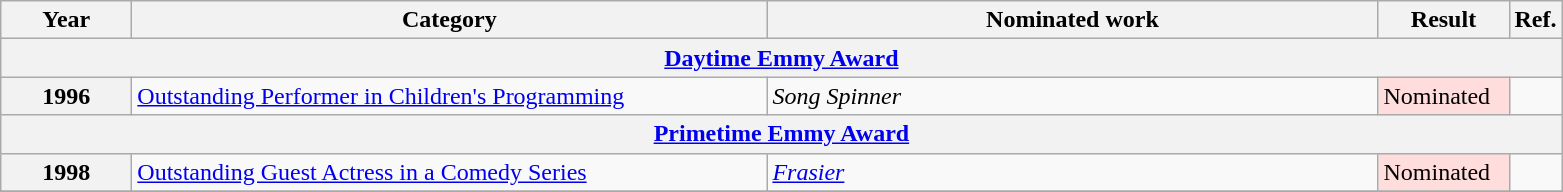<table class=wikitable>
<tr>
<th scope="col" style="width:5em;">Year</th>
<th scope="col" style="width:26em;">Category</th>
<th scope="col" style="width:25em;">Nominated work</th>
<th scope="col" style="width:5em;">Result</th>
<th>Ref.</th>
</tr>
<tr>
<th colspan=5><a href='#'>Daytime Emmy Award</a></th>
</tr>
<tr>
<th Scope=row>1996</th>
<td><a href='#'>Outstanding Performer in Children's Programming</a></td>
<td><em>Song Spinner</em></td>
<td style="background:#fdd;">Nominated</td>
<td></td>
</tr>
<tr>
<th colspan=5><a href='#'>Primetime Emmy Award</a></th>
</tr>
<tr>
<th Scope=row>1998</th>
<td><a href='#'>Outstanding Guest Actress in a Comedy Series</a></td>
<td><em><a href='#'>Frasier</a></em></td>
<td style="background:#fdd;">Nominated</td>
<td></td>
</tr>
<tr>
</tr>
</table>
